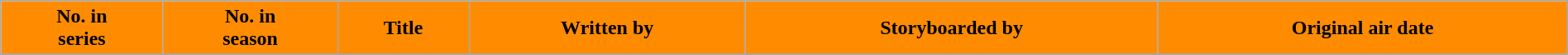<table class="wikitable plainrowheaders" style="width:100%;">
<tr>
<th style="background-color: #ff8c00;">No. in<br>series</th>
<th style="background-color: #ff8c00;">No. in<br>season</th>
<th style="background-color: #ff8c00;">Title</th>
<th style="background-color: #ff8c00;">Written by</th>
<th style="background-color: #ff8c00;">Storyboarded by</th>
<th style="background-color: #ff8c00;">Original air date</th>
</tr>
<tr>
</tr>
</table>
